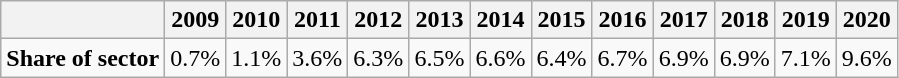<table class="wikitable">
<tr>
<th></th>
<th>2009</th>
<th>2010</th>
<th>2011</th>
<th>2012</th>
<th>2013</th>
<th>2014</th>
<th>2015</th>
<th>2016</th>
<th>2017</th>
<th>2018</th>
<th>2019</th>
<th>2020</th>
</tr>
<tr>
<td><strong>Share of sector</strong></td>
<td>0.7%</td>
<td>1.1%</td>
<td>3.6%</td>
<td>6.3%</td>
<td>6.5%</td>
<td>6.6%</td>
<td>6.4%</td>
<td>6.7%</td>
<td>6.9%</td>
<td>6.9%</td>
<td>7.1%</td>
<td>9.6%</td>
</tr>
</table>
